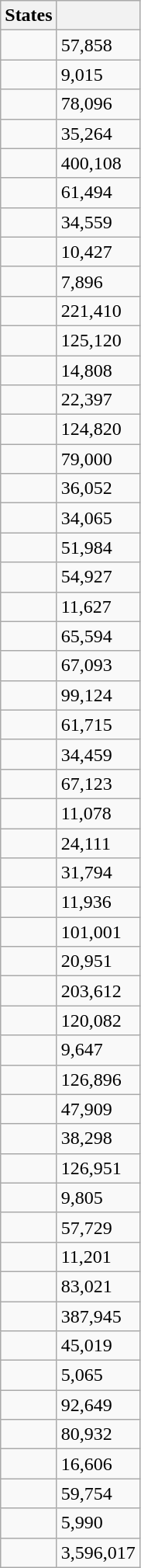<table class="wikitable sortable mw-collapsible mw-collapsed">
<tr>
<th>States</th>
<th></th>
</tr>
<tr>
<td></td>
<td>57,858</td>
</tr>
<tr>
<td></td>
<td>9,015</td>
</tr>
<tr>
<td></td>
<td>78,096</td>
</tr>
<tr>
<td></td>
<td>35,264</td>
</tr>
<tr>
<td></td>
<td>400,108</td>
</tr>
<tr>
<td></td>
<td>61,494</td>
</tr>
<tr>
<td></td>
<td>34,559</td>
</tr>
<tr>
<td></td>
<td>10,427</td>
</tr>
<tr>
<td></td>
<td>7,896</td>
</tr>
<tr>
<td></td>
<td>221,410</td>
</tr>
<tr>
<td></td>
<td>125,120</td>
</tr>
<tr>
<td></td>
<td>14,808</td>
</tr>
<tr>
<td></td>
<td>22,397</td>
</tr>
<tr>
<td></td>
<td>124,820</td>
</tr>
<tr>
<td></td>
<td>79,000</td>
</tr>
<tr>
<td></td>
<td>36,052</td>
</tr>
<tr>
<td></td>
<td>34,065</td>
</tr>
<tr>
<td></td>
<td>51,984</td>
</tr>
<tr>
<td></td>
<td>54,927</td>
</tr>
<tr>
<td></td>
<td>11,627</td>
</tr>
<tr>
<td></td>
<td>65,594</td>
</tr>
<tr>
<td></td>
<td>67,093</td>
</tr>
<tr>
<td></td>
<td>99,124</td>
</tr>
<tr>
<td></td>
<td>61,715</td>
</tr>
<tr>
<td></td>
<td>34,459</td>
</tr>
<tr>
<td></td>
<td>67,123</td>
</tr>
<tr>
<td></td>
<td>11,078</td>
</tr>
<tr>
<td></td>
<td>24,111</td>
</tr>
<tr>
<td></td>
<td>31,794</td>
</tr>
<tr>
<td></td>
<td>11,936</td>
</tr>
<tr>
<td></td>
<td>101,001</td>
</tr>
<tr>
<td></td>
<td>20,951</td>
</tr>
<tr>
<td></td>
<td>203,612</td>
</tr>
<tr>
<td></td>
<td>120,082</td>
</tr>
<tr>
<td></td>
<td>9,647</td>
</tr>
<tr>
<td></td>
<td>126,896</td>
</tr>
<tr>
<td></td>
<td>47,909</td>
</tr>
<tr>
<td></td>
<td>38,298</td>
</tr>
<tr>
<td></td>
<td>126,951</td>
</tr>
<tr>
<td></td>
<td>9,805</td>
</tr>
<tr>
<td></td>
<td>57,729</td>
</tr>
<tr>
<td></td>
<td>11,201</td>
</tr>
<tr>
<td></td>
<td>83,021</td>
</tr>
<tr>
<td></td>
<td>387,945</td>
</tr>
<tr>
<td></td>
<td>45,019</td>
</tr>
<tr>
<td></td>
<td>5,065</td>
</tr>
<tr>
<td></td>
<td>92,649</td>
</tr>
<tr>
<td></td>
<td>80,932</td>
</tr>
<tr>
<td></td>
<td>16,606</td>
</tr>
<tr>
<td></td>
<td>59,754</td>
</tr>
<tr>
<td></td>
<td>5,990</td>
</tr>
<tr>
<td><strong></strong></td>
<td>3,596,017</td>
</tr>
</table>
